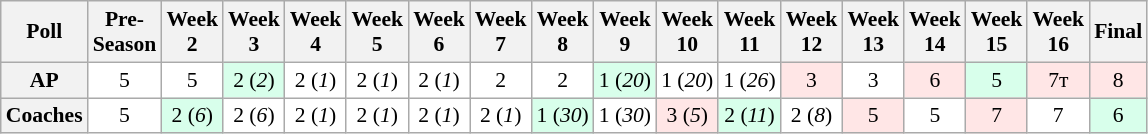<table class="wikitable" style="white-space:nowrap;font-size:90%">
<tr>
<th>Poll</th>
<th>Pre-<br>Season</th>
<th>Week<br>2</th>
<th>Week<br>3</th>
<th>Week<br>4</th>
<th>Week<br>5</th>
<th>Week<br>6</th>
<th>Week<br>7</th>
<th>Week<br>8</th>
<th>Week<br>9</th>
<th>Week<br>10</th>
<th>Week<br>11</th>
<th>Week<br>12</th>
<th>Week<br>13</th>
<th>Week<br>14</th>
<th>Week<br>15</th>
<th>Week<br>16</th>
<th>Final</th>
</tr>
<tr style="text-align:center;">
<th>AP</th>
<td style="background:#FFF;">5</td>
<td style="background:#FFF;">5</td>
<td style="background:#D8FFEB;">2 (<em>2</em>)</td>
<td style="background:#FFF;">2 (<em>1</em>)</td>
<td style="background:#FFF;">2 (<em>1</em>)</td>
<td style="background:#FFF;">2 (<em>1</em>)</td>
<td style="background:#FFF;">2</td>
<td style="background:#FFF;">2</td>
<td style="background:#D8FFEB;">1 (<em>20</em>)</td>
<td style="background:#FFF;">1 (<em>20</em>)</td>
<td style="background:#FFF;">1 (<em>26</em>)</td>
<td style="background:#FFE6E6;">3</td>
<td style="background:#FFF;">3</td>
<td style="background:#FFE6E6;">6</td>
<td style="background:#D8FFEB;">5</td>
<td style="background:#FFE6E6;">7т</td>
<td style="background:#FFE6E6;">8</td>
</tr>
<tr style="text-align:center;">
<th>Coaches</th>
<td style="background:#FFF;">5</td>
<td style="background:#D8FFEB;">2 (<em>6</em>)</td>
<td style="background:#FFF;">2 (<em>6</em>)</td>
<td style="background:#FFF;">2 (<em>1</em>)</td>
<td style="background:#FFF;">2 (<em>1</em>)</td>
<td style="background:#FFF;">2 (<em>1</em>)</td>
<td style="background:#FFF;">2 (<em>1</em>)</td>
<td style="background:#D8FFEB;">1 (<em>30</em>)</td>
<td style="background:#FFF;">1 (<em>30</em>)</td>
<td style="background:#FFE6E6;">3 (<em>5</em>)</td>
<td style="background:#D8FFEB;">2 (<em>11</em>)</td>
<td style="background:#FFF;">2 (<em>8</em>)</td>
<td style="background:#FFE6E6;">5</td>
<td style="background:#FFF;">5</td>
<td style="background:#FFE6E6;">7</td>
<td style="background:#FFF;">7</td>
<td style="background:#D8FFEB;">6</td>
</tr>
</table>
